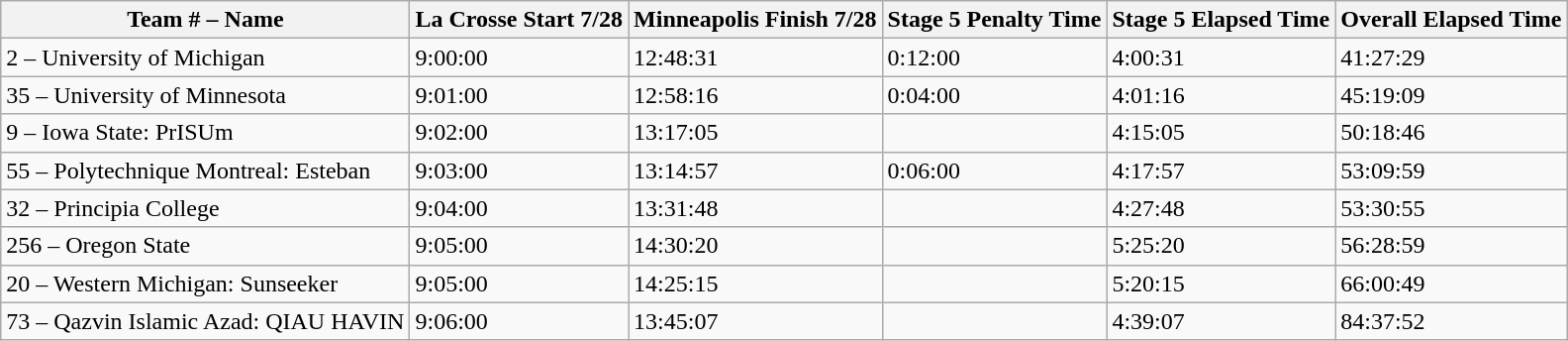<table class="wikitable">
<tr>
<th>Team # – Name</th>
<th>La Crosse Start 7/28</th>
<th>Minneapolis Finish 7/28</th>
<th>Stage 5 Penalty Time</th>
<th>Stage 5 Elapsed Time</th>
<th>Overall Elapsed Time</th>
</tr>
<tr>
<td>2 – University of Michigan</td>
<td>9:00:00</td>
<td>12:48:31</td>
<td>0:12:00</td>
<td>4:00:31</td>
<td>41:27:29</td>
</tr>
<tr>
<td>35 – University of Minnesota</td>
<td>9:01:00</td>
<td>12:58:16</td>
<td>0:04:00</td>
<td>4:01:16</td>
<td>45:19:09</td>
</tr>
<tr>
<td>9 – Iowa State: PrISUm</td>
<td>9:02:00</td>
<td>13:17:05</td>
<td></td>
<td>4:15:05</td>
<td>50:18:46</td>
</tr>
<tr>
<td>55 – Polytechnique Montreal: Esteban</td>
<td>9:03:00</td>
<td>13:14:57</td>
<td>0:06:00</td>
<td>4:17:57</td>
<td>53:09:59</td>
</tr>
<tr>
<td>32 – Principia College</td>
<td>9:04:00</td>
<td>13:31:48</td>
<td></td>
<td>4:27:48</td>
<td>53:30:55</td>
</tr>
<tr>
<td>256 – Oregon State</td>
<td>9:05:00</td>
<td>14:30:20</td>
<td></td>
<td>5:25:20</td>
<td>56:28:59</td>
</tr>
<tr>
<td>20 – Western Michigan: Sunseeker</td>
<td>9:05:00</td>
<td>14:25:15</td>
<td></td>
<td>5:20:15</td>
<td>66:00:49</td>
</tr>
<tr>
<td>73 – Qazvin Islamic Azad: QIAU HAVIN</td>
<td>9:06:00</td>
<td>13:45:07</td>
<td></td>
<td>4:39:07</td>
<td>84:37:52</td>
</tr>
</table>
